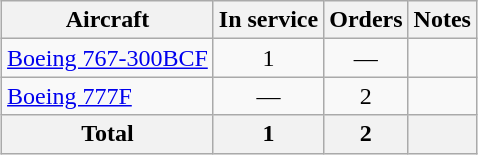<table class="wikitable" style="border-collapse:collapse;margin:1em auto">
<tr>
<th>Aircraft</th>
<th>In service</th>
<th>Orders</th>
<th>Notes</th>
</tr>
<tr>
<td><a href='#'>Boeing 767-300BCF</a></td>
<td align=center>1</td>
<td align=center>—</td>
<td></td>
</tr>
<tr>
<td><a href='#'>Boeing 777F</a></td>
<td align=center>—</td>
<td align=center>2</td>
<td></td>
</tr>
<tr>
<th>Total</th>
<th>1</th>
<th>2</th>
<th></th>
</tr>
</table>
